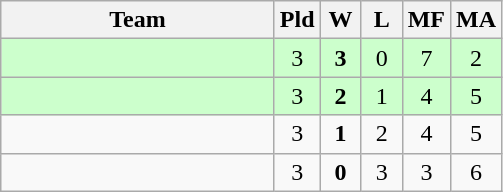<table class=wikitable style="text-align:center">
<tr>
<th width=175>Team</th>
<th width=20>Pld</th>
<th width=20>W</th>
<th width=20>L</th>
<th width=20>MF</th>
<th width=20>MA</th>
</tr>
<tr bgcolor=ccffcc>
<td style="text-align:left"></td>
<td>3</td>
<td><strong>3</strong></td>
<td>0</td>
<td>7</td>
<td>2</td>
</tr>
<tr bgcolor=ccffcc>
<td style="text-align:left"></td>
<td>3</td>
<td><strong>2</strong></td>
<td>1</td>
<td>4</td>
<td>5</td>
</tr>
<tr>
<td style="text-align:left"></td>
<td>3</td>
<td><strong>1</strong></td>
<td>2</td>
<td>4</td>
<td>5</td>
</tr>
<tr>
<td style="text-align:left"></td>
<td>3</td>
<td><strong>0</strong></td>
<td>3</td>
<td>3</td>
<td>6</td>
</tr>
</table>
